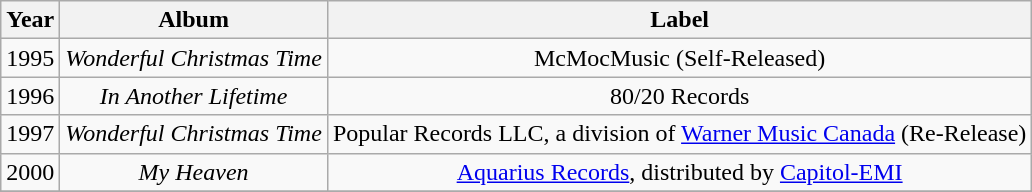<table class="wikitable" style="text-align:center;">
<tr>
<th>Year</th>
<th>Album</th>
<th>Label</th>
</tr>
<tr>
<td>1995</td>
<td><em>Wonderful Christmas Time</em></td>
<td>McMocMusic (Self-Released)</td>
</tr>
<tr>
<td>1996</td>
<td><em>In Another Lifetime</em></td>
<td>80/20 Records</td>
</tr>
<tr>
<td>1997</td>
<td><em>Wonderful Christmas Time</em></td>
<td>Popular Records LLC, a division of <a href='#'>Warner Music Canada</a> (Re-Release)</td>
</tr>
<tr>
<td>2000</td>
<td><em>My Heaven</em></td>
<td><a href='#'>Aquarius Records</a>, distributed by <a href='#'>Capitol-EMI</a></td>
</tr>
<tr>
</tr>
</table>
